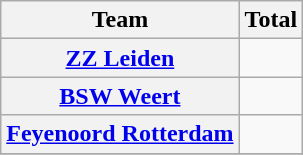<table class="sortable wikitable plainrowheaders">
<tr>
<th scope="col">Team</th>
<th scope="col">Total</th>
</tr>
<tr>
<th scope="row"><a href='#'>ZZ Leiden</a></th>
<td style="text-align:center;"></td>
</tr>
<tr>
<th scope="row"><a href='#'>BSW Weert</a></th>
<td style="text-align:center;"></td>
</tr>
<tr>
<th scope="row"><a href='#'>Feyenoord Rotterdam</a></th>
<td style="text-align:center;"></td>
</tr>
<tr>
</tr>
</table>
